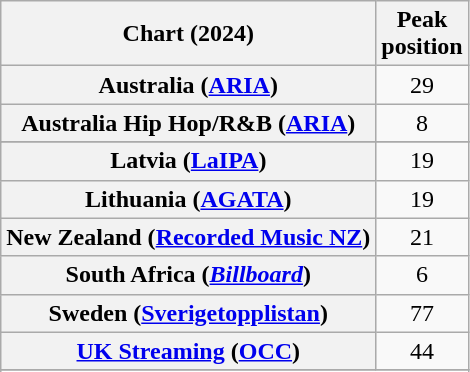<table class="wikitable sortable plainrowheaders" style="text-align:center;">
<tr>
<th scope="col">Chart (2024)</th>
<th scope="col">Peak<br>position</th>
</tr>
<tr>
<th scope="row">Australia (<a href='#'>ARIA</a>)</th>
<td>29</td>
</tr>
<tr>
<th scope="row">Australia Hip Hop/R&B (<a href='#'>ARIA</a>)</th>
<td>8</td>
</tr>
<tr>
</tr>
<tr>
</tr>
<tr>
<th scope="row">Latvia (<a href='#'>LaIPA</a>)</th>
<td>19</td>
</tr>
<tr>
<th scope="row">Lithuania (<a href='#'>AGATA</a>)</th>
<td>19</td>
</tr>
<tr>
<th scope="row">New Zealand (<a href='#'>Recorded Music NZ</a>)</th>
<td>21</td>
</tr>
<tr>
<th scope="row">South Africa (<em><a href='#'>Billboard</a></em>)</th>
<td>6</td>
</tr>
<tr>
<th scope="row">Sweden (<a href='#'>Sverigetopplistan</a>)</th>
<td>77</td>
</tr>
<tr>
<th scope="row"><a href='#'>UK Streaming</a> (<a href='#'>OCC</a>)</th>
<td>44</td>
</tr>
<tr>
</tr>
<tr>
</tr>
</table>
